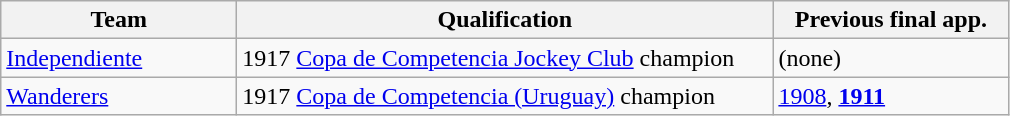<table class="wikitable">
<tr>
<th width=150px>Team</th>
<th width=350px>Qualification</th>
<th width=150px>Previous final app.</th>
</tr>
<tr>
<td> <a href='#'>Independiente</a></td>
<td>1917 <a href='#'>Copa de Competencia Jockey Club</a> champion</td>
<td>(none)</td>
</tr>
<tr>
<td> <a href='#'>Wanderers</a></td>
<td>1917 <a href='#'>Copa de Competencia (Uruguay)</a> champion</td>
<td><a href='#'>1908</a>, <strong><a href='#'>1911</a></strong></td>
</tr>
</table>
